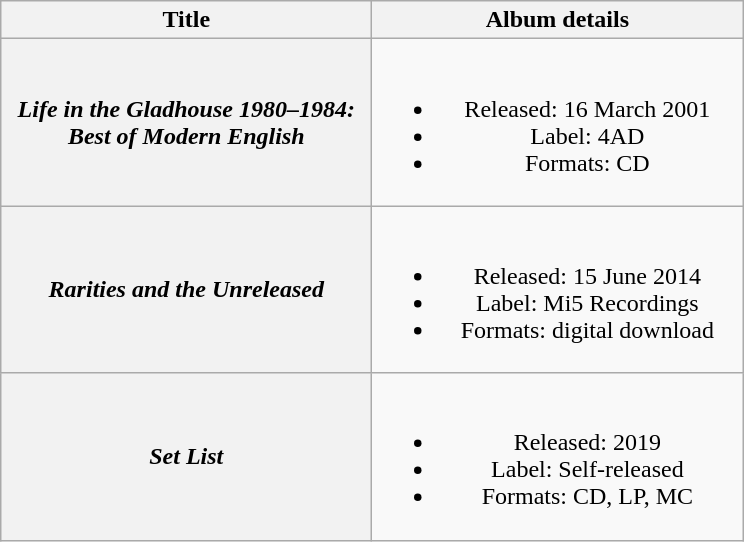<table class="wikitable plainrowheaders" style="text-align:center;">
<tr>
<th scope="col" style="width:15em;">Title</th>
<th scope="col" style="width:15em;">Album details</th>
</tr>
<tr>
<th scope="row"><em>Life in the Gladhouse 1980–1984: Best of Modern English</em></th>
<td><br><ul><li>Released: 16 March 2001</li><li>Label: 4AD</li><li>Formats: CD</li></ul></td>
</tr>
<tr>
<th scope="row"><em>Rarities and the Unreleased</em></th>
<td><br><ul><li>Released: 15 June 2014</li><li>Label: Mi5 Recordings</li><li>Formats: digital download</li></ul></td>
</tr>
<tr>
<th scope="row"><em>Set List</em></th>
<td><br><ul><li>Released: 2019</li><li>Label: Self-released</li><li>Formats: CD, LP, MC</li></ul></td>
</tr>
</table>
